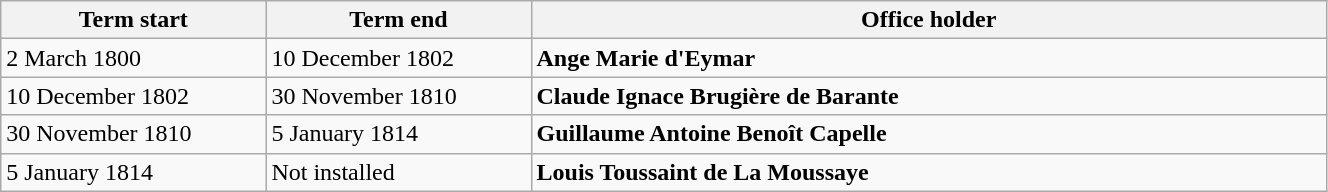<table class="wikitable" style="width: 70%;">
<tr>
<th align="left" style="width: 20%;">Term start</th>
<th align="left" style="width: 20%;">Term end</th>
<th align="left">Office holder</th>
</tr>
<tr valign="top">
<td>2 March 1800</td>
<td>10 December 1802</td>
<td><strong>Ange Marie d'Eymar</strong></td>
</tr>
<tr valign="top">
<td>10 December 1802</td>
<td>30 November 1810</td>
<td><strong>Claude Ignace Brugière de Barante</strong></td>
</tr>
<tr valign="top">
<td>30 November 1810</td>
<td>5 January 1814</td>
<td><strong>Guillaume Antoine Benoît Capelle</strong></td>
</tr>
<tr valign="top">
<td>5 January 1814</td>
<td>Not installed</td>
<td><strong>Louis Toussaint de La Moussaye</strong></td>
</tr>
</table>
